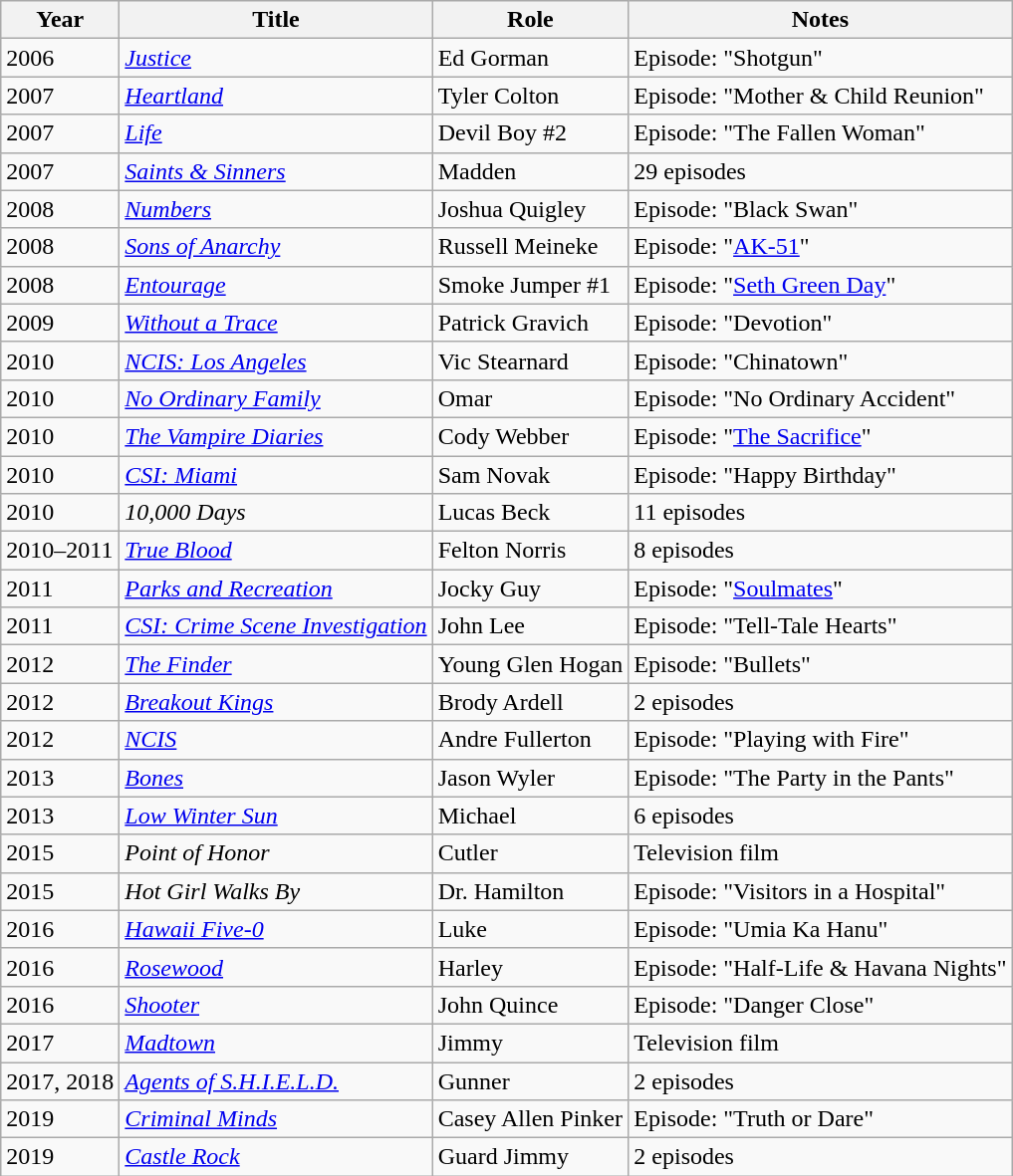<table class="wikitable sortable">
<tr>
<th>Year</th>
<th>Title</th>
<th>Role</th>
<th>Notes</th>
</tr>
<tr>
<td>2006</td>
<td><a href='#'><em>Justice</em></a></td>
<td>Ed Gorman</td>
<td>Episode: "Shotgun"</td>
</tr>
<tr>
<td>2007</td>
<td><a href='#'><em>Heartland</em></a></td>
<td>Tyler Colton</td>
<td>Episode: "Mother & Child Reunion"</td>
</tr>
<tr>
<td>2007</td>
<td><a href='#'><em>Life</em></a></td>
<td>Devil Boy #2</td>
<td>Episode: "The Fallen Woman"</td>
</tr>
<tr>
<td>2007</td>
<td><a href='#'><em>Saints & Sinners</em></a></td>
<td>Madden</td>
<td>29 episodes</td>
</tr>
<tr>
<td>2008</td>
<td><a href='#'><em>Numbers</em></a></td>
<td>Joshua Quigley</td>
<td>Episode: "Black Swan"</td>
</tr>
<tr>
<td>2008</td>
<td><em><a href='#'>Sons of Anarchy</a></em></td>
<td>Russell Meineke</td>
<td>Episode: "<a href='#'>AK-51</a>"</td>
</tr>
<tr>
<td>2008</td>
<td><a href='#'><em>Entourage</em></a></td>
<td>Smoke Jumper #1</td>
<td>Episode: "<a href='#'>Seth Green Day</a>"</td>
</tr>
<tr>
<td>2009</td>
<td><em><a href='#'>Without a Trace</a></em></td>
<td>Patrick Gravich</td>
<td>Episode: "Devotion"</td>
</tr>
<tr>
<td>2010</td>
<td><em><a href='#'>NCIS: Los Angeles</a></em></td>
<td>Vic Stearnard</td>
<td>Episode: "Chinatown"</td>
</tr>
<tr>
<td>2010</td>
<td><em><a href='#'>No Ordinary Family</a></em></td>
<td>Omar</td>
<td>Episode: "No Ordinary Accident"</td>
</tr>
<tr>
<td>2010</td>
<td><em><a href='#'>The Vampire Diaries</a></em></td>
<td>Cody Webber</td>
<td>Episode: "<a href='#'>The Sacrifice</a>"</td>
</tr>
<tr>
<td>2010</td>
<td><em><a href='#'>CSI: Miami</a></em></td>
<td>Sam Novak</td>
<td>Episode: "Happy Birthday"</td>
</tr>
<tr>
<td>2010</td>
<td><em>10,000 Days</em></td>
<td>Lucas Beck</td>
<td>11 episodes</td>
</tr>
<tr>
<td>2010–2011</td>
<td><em><a href='#'>True Blood</a></em></td>
<td>Felton Norris</td>
<td>8 episodes</td>
</tr>
<tr>
<td>2011</td>
<td><em><a href='#'>Parks and Recreation</a></em></td>
<td>Jocky Guy</td>
<td>Episode: "<a href='#'>Soulmates</a>"</td>
</tr>
<tr>
<td>2011</td>
<td><em><a href='#'>CSI: Crime Scene Investigation</a></em></td>
<td>John Lee</td>
<td>Episode: "Tell-Tale Hearts"</td>
</tr>
<tr>
<td>2012</td>
<td><a href='#'><em>The Finder</em></a></td>
<td>Young Glen Hogan</td>
<td>Episode: "Bullets"</td>
</tr>
<tr>
<td>2012</td>
<td><em><a href='#'>Breakout Kings</a></em></td>
<td>Brody Ardell</td>
<td>2 episodes</td>
</tr>
<tr>
<td>2012</td>
<td><a href='#'><em>NCIS</em></a></td>
<td>Andre Fullerton</td>
<td>Episode: "Playing with Fire"</td>
</tr>
<tr>
<td>2013</td>
<td><a href='#'><em>Bones</em></a></td>
<td>Jason Wyler</td>
<td>Episode: "The Party in the Pants"</td>
</tr>
<tr>
<td>2013</td>
<td><a href='#'><em>Low Winter Sun</em></a></td>
<td>Michael</td>
<td>6 episodes</td>
</tr>
<tr>
<td>2015</td>
<td><em>Point of Honor</em></td>
<td>Cutler</td>
<td>Television film</td>
</tr>
<tr>
<td>2015</td>
<td><em>Hot Girl Walks By</em></td>
<td>Dr. Hamilton</td>
<td>Episode: "Visitors in a Hospital"</td>
</tr>
<tr>
<td>2016</td>
<td><a href='#'><em>Hawaii Five-0</em></a></td>
<td>Luke</td>
<td>Episode: "Umia Ka Hanu"</td>
</tr>
<tr>
<td>2016</td>
<td><a href='#'><em>Rosewood</em></a></td>
<td>Harley</td>
<td>Episode: "Half-Life & Havana Nights"</td>
</tr>
<tr>
<td>2016</td>
<td><a href='#'><em>Shooter</em></a></td>
<td>John Quince</td>
<td>Episode: "Danger Close"</td>
</tr>
<tr>
<td>2017</td>
<td><a href='#'><em>Madtown</em></a></td>
<td>Jimmy</td>
<td>Television film</td>
</tr>
<tr>
<td>2017, 2018</td>
<td><em><a href='#'>Agents of S.H.I.E.L.D.</a></em></td>
<td>Gunner</td>
<td>2 episodes</td>
</tr>
<tr>
<td>2019</td>
<td><em><a href='#'>Criminal Minds</a></em></td>
<td>Casey Allen Pinker</td>
<td>Episode: "Truth or Dare"</td>
</tr>
<tr>
<td>2019</td>
<td><a href='#'><em>Castle Rock</em></a></td>
<td>Guard Jimmy</td>
<td>2 episodes</td>
</tr>
</table>
